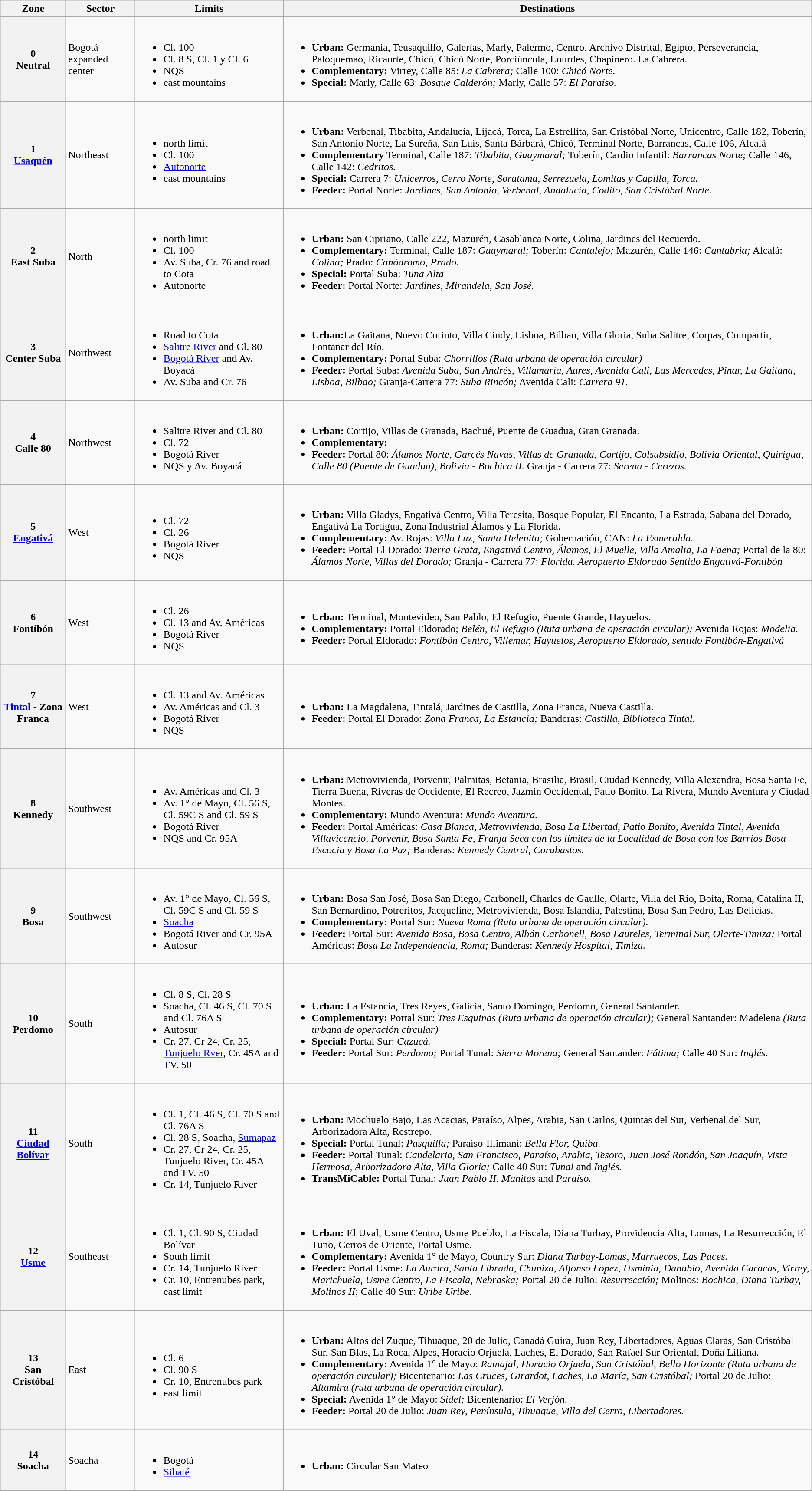<table class="wikitable">
<tr>
<th>Zone</th>
<th>Sector</th>
<th>Limits</th>
<th>Destinations</th>
</tr>
<tr>
<th>0<br>Neutral</th>
<td>Bogotá expanded center</td>
<td><br><ul><li>Cl. 100</li><li>Cl. 8 S, Cl. 1 y Cl. 6</li><li>NQS</li><li>east mountains</li></ul></td>
<td><br><ul><li><strong>Urban:</strong> Germania, Teusaquillo, Galerías, Marly, Palermo, Centro, Archivo Distrital, Egipto, Perseverancia, Paloquemao, Ricaurte, Chicó, Chicó Norte, Porciúncula, Lourdes, Chapinero. La Cabrera.</li><li><strong>Complementary:</strong> Virrey, Calle 85: <em>La Cabrera;</em> Calle 100: <em>Chicó Norte.</em></li><li><strong>Special:</strong> Marly, Calle 63: <em>Bosque Calderón;</em> Marly, Calle 57: <em>El Paraíso.</em></li></ul></td>
</tr>
<tr>
<th>1<br><a href='#'>Usaquén</a></th>
<td>Northeast</td>
<td><br><ul><li>north limit</li><li>Cl. 100</li><li><a href='#'>Autonorte</a></li><li>east mountains</li></ul></td>
<td><br><ul><li><strong>Urban:</strong> Verbenal, Tibabita, Andalucía, Lijacá, Torca, La Estrellita, San Cristóbal Norte, Unicentro, Calle 182, Toberín, San Antonio Norte, La Sureña, San Luis, Santa Bárbará, Chicó, Terminal Norte, Barrancas, Calle 106, Alcalá</li><li><strong>Complementary</strong> Terminal, Calle 187: <em>Tibabita, Guaymaral;</em> Toberín, Cardio Infantil: <em>Barrancas Norte;</em> Calle 146, Calle 142: <em>Cedritos.</em></li><li><strong>Special:</strong> Carrera 7: <em>Unicerros, Cerro Norte, Soratama, Serrezuela, Lomitas y Capilla, Torca.</em></li><li><strong>Feeder:</strong> Portal Norte: <em>Jardines, San Antonio, Verbenal, Andalucía, Codito, San Cristóbal Norte.</em></li></ul></td>
</tr>
<tr>
<th>2<br>East Suba</th>
<td>North</td>
<td><br><ul><li>north limit</li><li>Cl. 100</li><li>Av. Suba, Cr. 76 and road to Cota</li><li>Autonorte</li></ul></td>
<td><br><ul><li><strong>Urban:</strong> San Cipriano, Calle 222, Mazurén, Casablanca Norte, Colina, Jardines del Recuerdo.</li><li><strong>Complementary:</strong> Terminal, Calle 187: <em>Guaymaral;</em> Toberín: <em>Cantalejo;</em> Mazurén, Calle 146: <em>Cantabria;</em> Alcalá: <em>Colina;</em> Prado: <em>Canódromo, Prado.</em></li><li><strong>Special:</strong> Portal Suba: <em>Tuna Alta</em></li><li><strong>Feeder:</strong> Portal Norte: <em>Jardines, Mirandela, San José.</em></li></ul></td>
</tr>
<tr>
<th>3<br>Center Suba</th>
<td>Northwest</td>
<td><br><ul><li>Road to Cota</li><li><a href='#'>Salitre River</a> and Cl. 80</li><li><a href='#'>Bogotá River</a> and Av. Boyacá</li><li>Av. Suba and Cr. 76</li></ul></td>
<td><br><ul><li><strong>Urban:</strong>La Gaitana, Nuevo Corinto, Villa Cindy, Lisboa, Bilbao, Villa Gloria, Suba Salitre, Corpas, Compartir, Fontanar del Río.</li><li><strong>Complementary:</strong> Portal Suba: <em>Chorrillos (Ruta urbana de operación circular)</em></li><li><strong>Feeder:</strong> Portal Suba: <em>Avenida Suba, San Andrés, Villamaría, Aures, Avenida Cali, Las Mercedes, Pinar, La Gaitana, Lisboa, Bilbao;</em> Granja-Carrera 77: <em>Suba Rincón;</em> Avenida Cali: <em>Carrera 91.</em></li></ul></td>
</tr>
<tr>
<th>4<br>Calle 80</th>
<td>Northwest</td>
<td><br><ul><li>Salitre River and Cl. 80</li><li>Cl. 72</li><li>Bogotá River</li><li>NQS y Av. Boyacá</li></ul></td>
<td><br><ul><li><strong>Urban:</strong> Cortijo, Villas de Granada, Bachué, Puente de Guadua, Gran Granada.</li><li><strong>Complementary:</strong></li><li><strong>Feeder:</strong> Portal 80: <em>Álamos Norte, Garcés Navas, Villas de Granada, Cortijo, Colsubsidio, Bolivia Oriental, Quirigua, Calle 80 (Puente de Guadua), Bolivia - Bochica II.</em> Granja - Carrera 77: <em>Serena - Cerezos.</em></li></ul></td>
</tr>
<tr>
<th>5<br><a href='#'>Engativá</a></th>
<td>West</td>
<td><br><ul><li>Cl. 72</li><li>Cl. 26</li><li>Bogotá River</li><li>NQS</li></ul></td>
<td><br><ul><li><strong>Urban:</strong> Villa Gladys, Engativá Centro, Villa Teresita, Bosque Popular, El Encanto, La Estrada, Sabana del Dorado, Engativá La Tortigua, Zona Industrial Álamos y La Florida.</li><li><strong>Complementary:</strong> Av. Rojas: <em>Villa Luz, Santa Helenita;</em> Gobernación, CAN: <em>La Esmeralda.</em></li><li><strong>Feeder:</strong> Portal El Dorado: <em>Tierra Grata, Engativá Centro, Álamos, El Muelle, Villa Amalia, La Faena;</em> Portal de la 80: <em>Álamos Norte, Villas del Dorado;</em> Granja - Carrera 77: <em>Florida. Aeropuerto Eldorado Sentido Engativá-Fontibón</em></li></ul></td>
</tr>
<tr>
<th>6<br>Fontibón</th>
<td>West</td>
<td><br><ul><li>Cl. 26</li><li>Cl. 13 and Av. Américas</li><li>Bogotá River</li><li>NQS</li></ul></td>
<td><br><ul><li><strong>Urban:</strong> Terminal, Montevideo, San Pablo, El Refugio, Puente Grande, Hayuelos.</li><li><strong>Complementary:</strong> Portal Eldorado; <em>Belén, El Refugio (Ruta urbana de operación circular);</em> Avenida Rojas: <em>Modelia.</em></li><li><strong>Feeder:</strong> Portal Eldorado: <em>Fontibón Centro, Villemar, Hayuelos, Aeropuerto Eldorado, sentido Fontibón-Engativá</em></li></ul></td>
</tr>
<tr>
<th>7<br><a href='#'>Tintal</a> - Zona Franca</th>
<td>West</td>
<td><br><ul><li>Cl. 13 and Av. Américas</li><li>Av. Américas and Cl. 3</li><li>Bogotá River</li><li>NQS</li></ul></td>
<td><br><ul><li><strong>Urban:</strong> La Magdalena, Tintalá, Jardines de Castilla, Zona Franca, Nueva Castilla.</li><li><strong>Feeder:</strong> Portal El Dorado: <em>Zona Franca, La Estancia;</em> Banderas: <em>Castilla, Biblioteca Tintal.</em></li></ul></td>
</tr>
<tr>
<th>8<br>Kennedy</th>
<td>Southwest</td>
<td><br><ul><li>Av. Américas and Cl. 3</li><li>Av. 1° de Mayo, Cl. 56 S, Cl. 59C S and Cl. 59 S</li><li>Bogotá River</li><li>NQS and Cr. 95A</li></ul></td>
<td><br><ul><li><strong>Urban:</strong> Metrovivienda, Porvenir, Palmitas, Betania, Brasilia, Brasil, Ciudad Kennedy, Villa Alexandra, Bosa Santa Fe, Tierra Buena, Riveras de Occidente, El Recreo, Jazmin Occidental, Patio Bonito,  La Rivera, Mundo Aventura y Ciudad Montes.</li><li><strong>Complementary:</strong> Mundo Aventura: <em>Mundo Aventura.</em></li><li><strong>Feeder:</strong> Portal Américas: <em>Casa Blanca, Metrovivienda, Bosa La Libertad, Patio Bonito, Avenida Tintal, Avenida Villavicencio, Porvenir, Bosa Santa Fe, Franja Seca con los límites de la Localidad de Bosa con los Barrios Bosa Escocia y Bosa La Paz;</em> Banderas: <em>Kennedy Central, Corabastos.</em></li></ul></td>
</tr>
<tr>
<th>9<br>Bosa</th>
<td>Southwest</td>
<td><br><ul><li>Av. 1° de Mayo, Cl. 56 S, Cl. 59C S and Cl. 59 S</li><li><a href='#'>Soacha</a></li><li>Bogotá River and Cr. 95A</li><li>Autosur</li></ul></td>
<td><br><ul><li><strong>Urban:</strong> Bosa San José, Bosa San Diego,  Carbonell, Charles de Gaulle, Olarte, Villa del Río, Boita, Roma, Catalina II, San Bernardino, Potreritos, Jacqueline, Metrovivienda, Bosa Islandia, Palestina, Bosa San Pedro, Las Delicias.</li><li><strong>Complementary:</strong> Portal Sur: <em>Nueva Roma (Ruta urbana de operación circular).</em></li><li><strong>Feeder:</strong> Portal Sur: <em>Avenida Bosa, Bosa Centro, Albán Carbonell, Bosa Laureles, Terminal Sur, Olarte-Timiza;</em> Portal Américas: <em>Bosa La Independencia, Roma;</em> Banderas: <em>Kennedy Hospital, Timiza.</em></li></ul></td>
</tr>
<tr>
<th>10<br>Perdomo</th>
<td>South</td>
<td><br><ul><li>Cl. 8 S, Cl. 28 S</li><li>Soacha, Cl. 46 S, Cl. 70 S and Cl. 76A S</li><li>Autosur</li><li>Cr. 27, Cr 24, Cr. 25, <a href='#'>Tunjuelo Rver</a>, Cr. 45A and TV. 50</li></ul></td>
<td><br><ul><li><strong>Urban:</strong> La Estancia, Tres Reyes, Galicia, Santo Domingo, Perdomo, General Santander.</li><li><strong>Complementary:</strong> Portal Sur: <em>Tres Esquinas (Ruta urbana de operación circular);</em> General Santander: Madelena <em>(Ruta urbana de operación circular)</em></li><li><strong>Special:</strong> Portal Sur: <em>Cazucá.</em></li><li><strong>Feeder:</strong> Portal Sur: <em>Perdomo;</em> Portal Tunal: <em>Sierra Morena;</em> General Santander: <em>Fátima;</em> Calle 40 Sur: <em>Inglés.</em></li></ul></td>
</tr>
<tr>
<th>11<br><a href='#'>Ciudad Bolívar</a></th>
<td>South</td>
<td><br><ul><li>Cl. 1, Cl. 46 S, Cl. 70 S and Cl. 76A S</li><li>Cl. 28 S, Soacha, <a href='#'>Sumapaz</a></li><li>Cr. 27, Cr 24, Cr. 25, Tunjuelo River, Cr. 45A and TV. 50</li><li>Cr. 14, Tunjuelo River</li></ul></td>
<td><br><ul><li><strong>Urban:</strong> Mochuelo Bajo, Las Acacias, Paraíso, Alpes, Arabia, San Carlos, Quintas del Sur, Verbenal del Sur, Arborizadora Alta, Restrepo.</li><li><strong>Special:</strong> Portal Tunal: <em>Pasquilla;</em> Paraíso-Illimaní: <em>Bella Flor, Quiba.</em></li><li><strong>Feeder:</strong> Portal Tunal: <em>Candelaria, San Francisco, Paraíso, Arabia, Tesoro, Juan José Rondón, San Joaquín, Vista Hermosa, Arborizadora Alta, Villa Gloria;</em> Calle 40 Sur: <em>Tunal</em> and <em>Inglés.</em></li><li><strong>TransMiCable:</strong>  Portal Tunal: <em>Juan Pablo II, Manitas</em> and <em>Paraíso.</em></li></ul></td>
</tr>
<tr>
<th>12<br><a href='#'>Usme</a></th>
<td>Southeast</td>
<td><br><ul><li>Cl. 1, Cl. 90 S, Ciudad Bolívar</li><li>South limit</li><li>Cr. 14, Tunjuelo River</li><li>Cr. 10, Entrenubes park, east limit</li></ul></td>
<td><br><ul><li><strong>Urban:</strong> El Uval, Usme Centro, Usme Pueblo, La Fiscala, Diana Turbay, Providencia Alta, Lomas, La Resurrección, El Tuno, Cerros de Oriente, Portal Usme.</li><li><strong>Complementary:</strong> Avenida 1° de Mayo, Country Sur: <em>Diana Turbay-Lomas, Marruecos, Las Paces.</em></li><li><strong>Feeder:</strong> Portal Usme: <em>La Aurora, Santa Librada, Chuniza, Alfonso López, Usminia, Danubio, Avenida Caracas, Virrey, Marichuela, Usme Centro, La Fiscala, Nebraska;</em> Portal 20 de Julio: <em>Resurrección;</em> Molinos: <em>Bochica, Diana Turbay, Molinos II</em>; Calle 40 Sur: <em>Uribe Uribe.</em></li></ul></td>
</tr>
<tr>
<th>13<br>San Cristóbal</th>
<td>East</td>
<td><br><ul><li>Cl. 6</li><li>Cl. 90 S</li><li>Cr. 10, Entrenubes park</li><li>east limit</li></ul></td>
<td><br><ul><li><strong>Urban:</strong> Altos del Zuque, Tihuaque, 20 de Julio, Canadá Guira, Juan Rey, Libertadores, Aguas Claras, San Cristóbal Sur, San Blas, La Roca, Alpes, Horacio Orjuela, Laches, El Dorado, San Rafael Sur Oriental, Doña Liliana.</li><li><strong>Complementary:</strong> Avenida 1° de Mayo: <em>Ramajal, Horacio Orjuela, San Cristóbal, Bello Horizonte (Ruta urbana de operación circular);</em> Bicentenario: <em>Las Cruces, Girardot, Laches, La María, San Cristóbal;</em> Portal 20 de Julio: <em>Altamira (ruta urbana de operación circular).</em></li><li><strong>Special:</strong> Avenida 1° de Mayo: <em>Sidel;</em> Bicentenario: <em>El Verjón.</em></li><li><strong>Feeder:</strong> Portal 20 de Julio: <em>Juan Rey, Península, Tihuaque, Villa del Cerro, Libertadores.</em></li></ul></td>
</tr>
<tr>
<th>14<br>Soacha</th>
<td>Soacha</td>
<td><br><ul><li>Bogotá</li><li><a href='#'>Sibaté</a></li></ul></td>
<td><br><ul><li><strong>Urban:</strong> Circular San Mateo</li></ul></td>
</tr>
</table>
